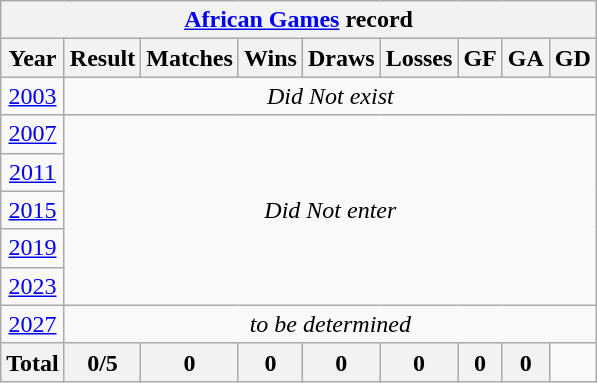<table class="wikitable" style="text-align: center;">
<tr>
<th colspan=9><a href='#'>African Games</a> record</th>
</tr>
<tr>
<th>Year</th>
<th>Result</th>
<th>Matches</th>
<th>Wins</th>
<th>Draws</th>
<th>Losses</th>
<th>GF</th>
<th>GA</th>
<th>GD</th>
</tr>
<tr>
<td> <a href='#'>2003</a></td>
<td colspan=8><em>Did Not exist</em></td>
</tr>
<tr>
<td> <a href='#'>2007</a></td>
<td colspan=8  rowspan= 5><em>Did Not enter </em></td>
</tr>
<tr>
<td> <a href='#'>2011</a></td>
</tr>
<tr>
<td> <a href='#'>2015</a></td>
</tr>
<tr>
<td> <a href='#'>2019</a></td>
</tr>
<tr>
<td> <a href='#'>2023</a></td>
</tr>
<tr>
<td> <a href='#'>2027</a></td>
<td colspan=8><em>to be determined</em></td>
</tr>
<tr>
<th>Total</th>
<th>0/5</th>
<th>0</th>
<th>0</th>
<th>0</th>
<th>0</th>
<th>0</th>
<th>0</th>
</tr>
</table>
